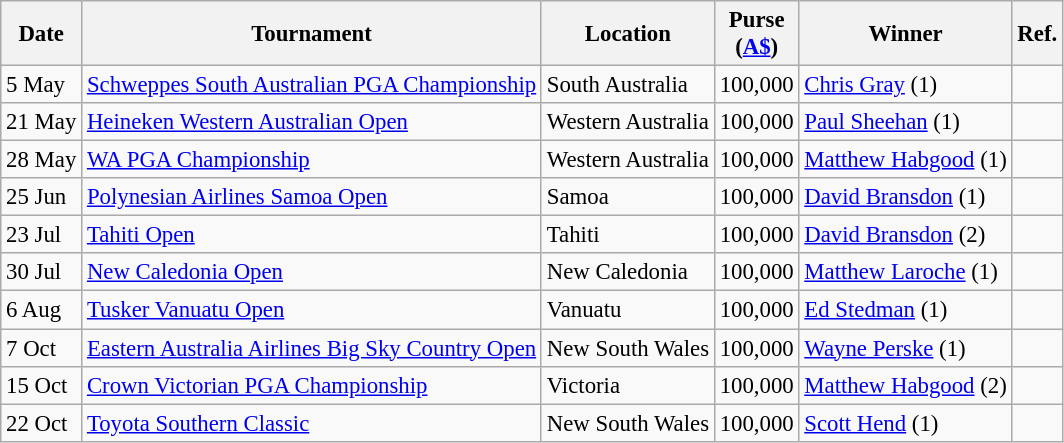<table class="wikitable" style="font-size:95%">
<tr>
<th>Date</th>
<th>Tournament</th>
<th>Location</th>
<th>Purse<br>(<a href='#'>A$</a>)</th>
<th>Winner</th>
<th>Ref.</th>
</tr>
<tr>
<td>5 May</td>
<td><a href='#'>Schweppes South Australian PGA Championship</a></td>
<td>South Australia</td>
<td align=right>100,000</td>
<td> <a href='#'>Chris Gray</a> (1)</td>
<td></td>
</tr>
<tr>
<td>21 May</td>
<td><a href='#'>Heineken Western Australian Open</a></td>
<td>Western Australia</td>
<td align=right>100,000</td>
<td> <a href='#'>Paul Sheehan</a> (1)</td>
<td></td>
</tr>
<tr>
<td>28 May</td>
<td><a href='#'>WA PGA Championship</a></td>
<td>Western Australia</td>
<td align=right>100,000</td>
<td> <a href='#'>Matthew Habgood</a> (1)</td>
<td></td>
</tr>
<tr>
<td>25 Jun</td>
<td><a href='#'>Polynesian Airlines Samoa Open</a></td>
<td>Samoa</td>
<td align=right>100,000</td>
<td> <a href='#'>David Bransdon</a> (1)</td>
<td></td>
</tr>
<tr>
<td>23 Jul</td>
<td><a href='#'>Tahiti Open</a></td>
<td>Tahiti</td>
<td align=right>100,000</td>
<td> <a href='#'>David Bransdon</a> (2)</td>
<td></td>
</tr>
<tr>
<td>30 Jul</td>
<td><a href='#'>New Caledonia Open</a></td>
<td>New Caledonia</td>
<td align=right>100,000</td>
<td> <a href='#'>Matthew Laroche</a> (1)</td>
<td></td>
</tr>
<tr>
<td>6 Aug</td>
<td><a href='#'>Tusker Vanuatu Open</a></td>
<td>Vanuatu</td>
<td align=right>100,000</td>
<td> <a href='#'>Ed Stedman</a> (1)</td>
<td></td>
</tr>
<tr>
<td>7 Oct</td>
<td><a href='#'>Eastern Australia Airlines Big Sky Country Open</a></td>
<td>New South Wales</td>
<td align=right>100,000</td>
<td> <a href='#'>Wayne Perske</a> (1)</td>
<td></td>
</tr>
<tr>
<td>15 Oct</td>
<td><a href='#'>Crown Victorian PGA Championship</a></td>
<td>Victoria</td>
<td align=right>100,000</td>
<td> <a href='#'>Matthew Habgood</a> (2)</td>
<td></td>
</tr>
<tr>
<td>22 Oct</td>
<td><a href='#'>Toyota Southern Classic</a></td>
<td>New South Wales</td>
<td align=right>100,000</td>
<td> <a href='#'>Scott Hend</a> (1)</td>
<td></td>
</tr>
</table>
